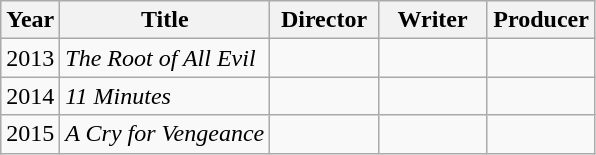<table class="wikitable plainrowheaders">
<tr>
<th>Year</th>
<th>Title</th>
<th width="65">Director</th>
<th width="65">Writer</th>
<th width="65">Producer</th>
</tr>
<tr>
<td>2013</td>
<td><em>The Root of All Evil</em></td>
<td></td>
<td></td>
<td></td>
</tr>
<tr>
<td>2014</td>
<td><em>11 Minutes</em></td>
<td></td>
<td></td>
<td></td>
</tr>
<tr>
<td>2015</td>
<td><em>A Cry for Vengeance</em></td>
<td></td>
<td></td>
<td></td>
</tr>
</table>
